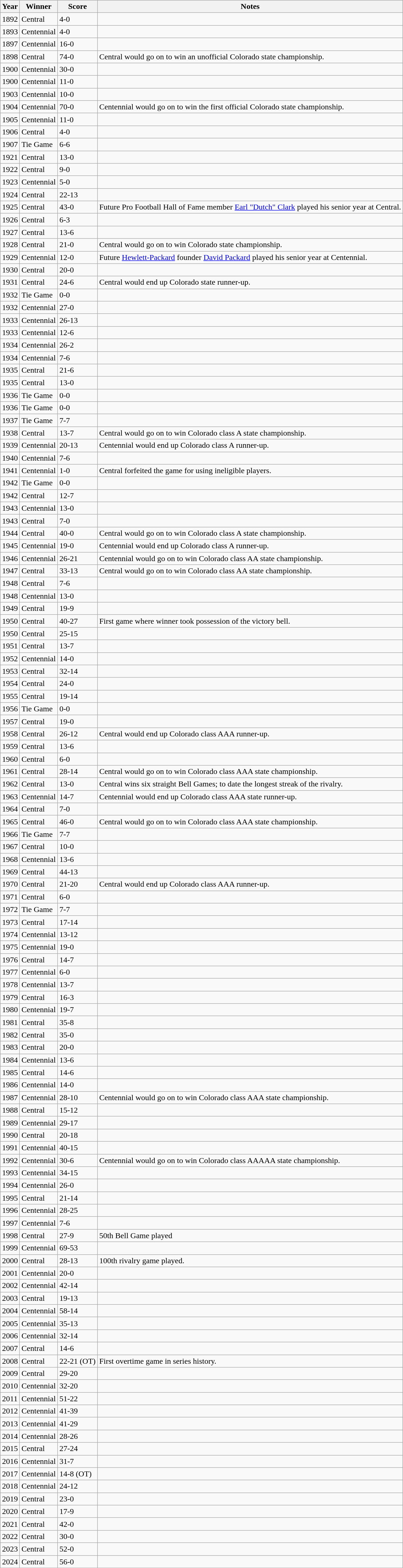<table class="wikitable">
<tr>
<th>Year</th>
<th>Winner</th>
<th>Score</th>
<th>Notes</th>
</tr>
<tr>
<td>1892</td>
<td>Central</td>
<td>4-0</td>
<td></td>
</tr>
<tr>
<td>1893</td>
<td>Centennial</td>
<td>4-0</td>
<td></td>
</tr>
<tr>
<td>1897</td>
<td>Centennial</td>
<td>16-0</td>
<td></td>
</tr>
<tr>
<td>1898</td>
<td>Central</td>
<td>74-0</td>
<td>Central would go on to win an unofficial Colorado state championship.</td>
</tr>
<tr>
<td>1900</td>
<td>Centennial</td>
<td>30-0</td>
<td></td>
</tr>
<tr>
<td>1900</td>
<td>Centennial</td>
<td>11-0</td>
<td></td>
</tr>
<tr>
<td>1903</td>
<td>Centennial</td>
<td>10-0</td>
<td></td>
</tr>
<tr>
<td>1904</td>
<td>Centennial</td>
<td>70-0</td>
<td>Centennial would go on to win the first official Colorado state championship.</td>
</tr>
<tr>
<td>1905</td>
<td>Centennial</td>
<td>11-0</td>
<td></td>
</tr>
<tr>
<td>1906</td>
<td>Central</td>
<td>4-0</td>
<td></td>
</tr>
<tr>
<td>1907</td>
<td>Tie Game</td>
<td>6-6</td>
<td></td>
</tr>
<tr>
<td>1921</td>
<td>Central</td>
<td>13-0</td>
<td></td>
</tr>
<tr>
<td>1922</td>
<td>Central</td>
<td>9-0</td>
<td></td>
</tr>
<tr>
<td>1923</td>
<td>Centennial</td>
<td>5-0</td>
<td></td>
</tr>
<tr>
<td>1924</td>
<td>Central</td>
<td>22-13</td>
<td></td>
</tr>
<tr>
<td>1925</td>
<td>Central</td>
<td>43-0</td>
<td>Future Pro Football Hall of Fame member <a href='#'>Earl "Dutch" Clark</a> played his senior year at Central.</td>
</tr>
<tr>
<td>1926</td>
<td>Central</td>
<td>6-3</td>
<td></td>
</tr>
<tr>
<td>1927</td>
<td>Central</td>
<td>13-6</td>
<td></td>
</tr>
<tr>
<td>1928</td>
<td>Central</td>
<td>21-0</td>
<td>Central would go on to win Colorado state championship.</td>
</tr>
<tr>
<td>1929</td>
<td>Centennial</td>
<td>12-0</td>
<td>Future <a href='#'>Hewlett-Packard</a> founder <a href='#'>David Packard</a> played his senior year at Centennial.</td>
</tr>
<tr>
<td>1930</td>
<td>Central</td>
<td>20-0</td>
<td></td>
</tr>
<tr>
<td>1931</td>
<td>Central</td>
<td>24-6</td>
<td>Central would end up Colorado state runner-up.</td>
</tr>
<tr>
<td>1932</td>
<td>Tie Game</td>
<td>0-0</td>
<td></td>
</tr>
<tr>
<td>1932</td>
<td>Centennial</td>
<td>27-0</td>
<td></td>
</tr>
<tr>
<td>1933</td>
<td>Centennial</td>
<td>26-13</td>
<td></td>
</tr>
<tr>
<td>1933</td>
<td>Centennial</td>
<td>12-6</td>
<td></td>
</tr>
<tr>
<td>1934</td>
<td>Centennial</td>
<td>26-2</td>
<td></td>
</tr>
<tr>
<td>1934</td>
<td>Centennial</td>
<td>7-6</td>
<td></td>
</tr>
<tr>
<td>1935</td>
<td>Central</td>
<td>21-6</td>
<td></td>
</tr>
<tr>
<td>1935</td>
<td>Central</td>
<td>13-0</td>
<td></td>
</tr>
<tr>
<td>1936</td>
<td>Tie Game</td>
<td>0-0</td>
<td></td>
</tr>
<tr>
<td>1936</td>
<td>Tie Game</td>
<td>0-0</td>
<td></td>
</tr>
<tr>
<td>1937</td>
<td>Tie Game</td>
<td>7-7</td>
<td></td>
</tr>
<tr>
<td>1938</td>
<td>Central</td>
<td>13-7</td>
<td>Central would go on to win Colorado class A state championship.</td>
</tr>
<tr>
<td>1939</td>
<td>Centennial</td>
<td>20-13</td>
<td>Centennial would end up Colorado class A runner-up.</td>
</tr>
<tr>
<td>1940</td>
<td>Centennial</td>
<td>7-6</td>
<td></td>
</tr>
<tr>
<td>1941</td>
<td>Centennial</td>
<td>1-0</td>
<td>Central forfeited the game for using ineligible players.</td>
</tr>
<tr>
<td>1942</td>
<td>Tie Game</td>
<td>0-0</td>
<td></td>
</tr>
<tr>
<td>1942</td>
<td>Central</td>
<td>12-7</td>
<td></td>
</tr>
<tr>
<td>1943</td>
<td>Centennial</td>
<td>13-0</td>
<td></td>
</tr>
<tr>
<td>1943</td>
<td>Central</td>
<td>7-0</td>
<td></td>
</tr>
<tr>
<td>1944</td>
<td>Central</td>
<td>40-0</td>
<td>Central would go on to win Colorado class A state championship.</td>
</tr>
<tr>
<td>1945</td>
<td>Centennial</td>
<td>19-0</td>
<td>Centennial would end up Colorado class A runner-up.</td>
</tr>
<tr>
<td>1946</td>
<td>Centennial</td>
<td>26-21</td>
<td>Centennial would go on to win Colorado class AA state championship.</td>
</tr>
<tr>
<td>1947</td>
<td>Central</td>
<td>33-13</td>
<td>Central would go on to win Colorado class AA state championship.</td>
</tr>
<tr>
<td>1948</td>
<td>Central</td>
<td>7-6</td>
<td></td>
</tr>
<tr>
<td>1948</td>
<td>Centennial</td>
<td>13-0</td>
<td></td>
</tr>
<tr>
<td>1949</td>
<td>Central</td>
<td>19-9</td>
<td></td>
</tr>
<tr>
<td>1950</td>
<td>Central</td>
<td>40-27</td>
<td>First game where winner took possession of the victory bell.</td>
</tr>
<tr>
<td>1950</td>
<td>Central</td>
<td>25-15</td>
<td></td>
</tr>
<tr>
<td>1951</td>
<td>Central</td>
<td>13-7</td>
<td></td>
</tr>
<tr>
<td>1952</td>
<td>Centennial</td>
<td>14-0</td>
<td></td>
</tr>
<tr>
<td>1953</td>
<td>Central</td>
<td>32-14</td>
<td></td>
</tr>
<tr>
<td>1954</td>
<td>Central</td>
<td>24-0</td>
<td></td>
</tr>
<tr>
<td>1955</td>
<td>Central</td>
<td>19-14</td>
<td></td>
</tr>
<tr>
<td>1956</td>
<td>Tie Game</td>
<td>0-0</td>
<td></td>
</tr>
<tr>
<td>1957</td>
<td>Central</td>
<td>19-0</td>
<td></td>
</tr>
<tr>
<td>1958</td>
<td>Central</td>
<td>26-12</td>
<td>Central would end up Colorado class AAA runner-up.</td>
</tr>
<tr>
<td>1959</td>
<td>Central</td>
<td>13-6</td>
<td></td>
</tr>
<tr>
<td>1960</td>
<td>Central</td>
<td>6-0</td>
<td></td>
</tr>
<tr>
<td>1961</td>
<td>Central</td>
<td>28-14</td>
<td>Central would go on to win Colorado class AAA state championship.</td>
</tr>
<tr>
<td>1962</td>
<td>Central</td>
<td>13-0</td>
<td>Central wins six straight Bell Games; to date the longest streak of the rivalry.</td>
</tr>
<tr>
<td>1963</td>
<td>Centennial</td>
<td>14-7</td>
<td>Centennial would end up Colorado class AAA state runner-up.</td>
</tr>
<tr>
<td>1964</td>
<td>Central</td>
<td>7-0</td>
<td></td>
</tr>
<tr>
<td>1965</td>
<td>Central</td>
<td>46-0</td>
<td>Central would go on to win Colorado class AAA state championship.</td>
</tr>
<tr>
<td>1966</td>
<td>Tie Game</td>
<td>7-7</td>
<td></td>
</tr>
<tr>
<td>1967</td>
<td>Central</td>
<td>10-0</td>
<td></td>
</tr>
<tr>
<td>1968</td>
<td>Centennial</td>
<td>13-6</td>
<td></td>
</tr>
<tr>
<td>1969</td>
<td>Central</td>
<td>44-13</td>
<td></td>
</tr>
<tr>
<td>1970</td>
<td>Central</td>
<td>21-20</td>
<td>Central would end up Colorado class AAA runner-up.</td>
</tr>
<tr>
<td>1971</td>
<td>Central</td>
<td>6-0</td>
<td></td>
</tr>
<tr>
<td>1972</td>
<td>Tie Game</td>
<td>7-7</td>
<td></td>
</tr>
<tr>
<td>1973</td>
<td>Central</td>
<td>17-14</td>
<td></td>
</tr>
<tr>
<td>1974</td>
<td>Centennial</td>
<td>13-12</td>
<td></td>
</tr>
<tr>
<td>1975</td>
<td>Centennial</td>
<td>19-0</td>
<td></td>
</tr>
<tr>
<td>1976</td>
<td>Central</td>
<td>14-7</td>
<td></td>
</tr>
<tr>
<td>1977</td>
<td>Centennial</td>
<td>6-0</td>
<td></td>
</tr>
<tr>
<td>1978</td>
<td>Centennial</td>
<td>13-7</td>
<td></td>
</tr>
<tr>
<td>1979</td>
<td>Central</td>
<td>16-3</td>
<td></td>
</tr>
<tr>
<td>1980</td>
<td>Centennial</td>
<td>19-7</td>
<td></td>
</tr>
<tr>
<td>1981</td>
<td>Central</td>
<td>35-8</td>
<td></td>
</tr>
<tr>
<td>1982</td>
<td>Central</td>
<td>35-0</td>
<td></td>
</tr>
<tr>
<td>1983</td>
<td>Central</td>
<td>20-0</td>
<td></td>
</tr>
<tr>
<td>1984</td>
<td>Centennial</td>
<td>13-6</td>
<td></td>
</tr>
<tr>
<td>1985</td>
<td>Central</td>
<td>14-6</td>
<td></td>
</tr>
<tr>
<td>1986</td>
<td>Centennial</td>
<td>14-0</td>
<td></td>
</tr>
<tr>
<td>1987</td>
<td>Centennial</td>
<td>28-10</td>
<td>Centennial would go on to win Colorado class AAA state championship.</td>
</tr>
<tr>
<td>1988</td>
<td>Central</td>
<td>15-12</td>
<td></td>
</tr>
<tr>
<td>1989</td>
<td>Centennial</td>
<td>29-17</td>
<td></td>
</tr>
<tr>
<td>1990</td>
<td>Central</td>
<td>20-18</td>
<td></td>
</tr>
<tr>
<td>1991</td>
<td>Centennial</td>
<td>40-15</td>
<td></td>
</tr>
<tr>
<td>1992</td>
<td>Centennial</td>
<td>30-6</td>
<td>Centennial would go on to win Colorado class AAAAA state championship.</td>
</tr>
<tr>
<td>1993</td>
<td>Centennial</td>
<td>34-15</td>
<td></td>
</tr>
<tr>
<td>1994</td>
<td>Centennial</td>
<td>26-0</td>
<td></td>
</tr>
<tr>
<td>1995</td>
<td>Central</td>
<td>21-14</td>
<td></td>
</tr>
<tr>
<td>1996</td>
<td>Centennial</td>
<td>28-25</td>
<td></td>
</tr>
<tr>
<td>1997</td>
<td>Centennial</td>
<td>7-6</td>
<td></td>
</tr>
<tr>
<td>1998</td>
<td>Central</td>
<td>27-9</td>
<td>50th Bell Game played</td>
</tr>
<tr>
<td>1999</td>
<td>Centennial</td>
<td>69-53</td>
<td></td>
</tr>
<tr>
<td>2000</td>
<td>Central</td>
<td>28-13</td>
<td>100th rivalry game played.</td>
</tr>
<tr>
<td>2001</td>
<td>Centennial</td>
<td>20-0</td>
<td></td>
</tr>
<tr>
<td>2002</td>
<td>Centennial</td>
<td>42-14</td>
<td></td>
</tr>
<tr>
<td>2003</td>
<td>Central</td>
<td>19-13</td>
<td></td>
</tr>
<tr>
<td>2004</td>
<td>Centennial</td>
<td>58-14</td>
<td></td>
</tr>
<tr>
<td>2005</td>
<td>Centennial</td>
<td>35-13</td>
<td></td>
</tr>
<tr>
<td>2006</td>
<td>Centennial</td>
<td>32-14</td>
<td></td>
</tr>
<tr>
<td>2007</td>
<td>Central</td>
<td>14-6</td>
<td></td>
</tr>
<tr>
<td>2008</td>
<td>Central</td>
<td>22-21 (OT)</td>
<td>First overtime game in series history.</td>
</tr>
<tr>
<td>2009</td>
<td>Central</td>
<td>29-20</td>
<td></td>
</tr>
<tr>
<td>2010</td>
<td>Centennial</td>
<td>32-20</td>
<td></td>
</tr>
<tr>
<td>2011</td>
<td>Centennial</td>
<td>51-22</td>
<td></td>
</tr>
<tr>
<td>2012</td>
<td>Centennial</td>
<td>41-39</td>
<td></td>
</tr>
<tr>
<td>2013</td>
<td>Centennial</td>
<td>41-29</td>
<td></td>
</tr>
<tr>
<td>2014</td>
<td>Centennial</td>
<td>28-26</td>
<td></td>
</tr>
<tr>
<td>2015</td>
<td>Central</td>
<td>27-24</td>
<td></td>
</tr>
<tr>
<td>2016</td>
<td>Centennial</td>
<td>31-7</td>
<td></td>
</tr>
<tr>
<td>2017</td>
<td>Centennial</td>
<td>14-8 (OT)</td>
<td></td>
</tr>
<tr>
<td>2018</td>
<td>Centennial</td>
<td>24-12</td>
<td></td>
</tr>
<tr>
<td>2019</td>
<td>Central</td>
<td>23-0</td>
<td></td>
</tr>
<tr>
<td>2020</td>
<td>Central</td>
<td>17-9</td>
<td></td>
</tr>
<tr>
<td>2021</td>
<td>Central</td>
<td>42-0</td>
<td></td>
</tr>
<tr>
<td>2022</td>
<td>Central</td>
<td>30-0</td>
<td></td>
</tr>
<tr>
<td>2023</td>
<td>Central</td>
<td>52-0</td>
<td></td>
</tr>
<tr>
<td>2024</td>
<td>Central</td>
<td>56-0</td>
<td></td>
</tr>
</table>
